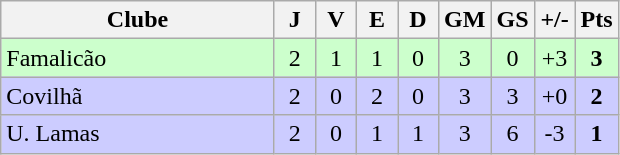<table class="wikitable" style="text-align: center;">
<tr>
<th width=175>Clube</th>
<th width=20>J</th>
<th width=20>V</th>
<th width=20>E</th>
<th width=20>D</th>
<th width=20>GM</th>
<th width=20>GS</th>
<th width=20>+/-</th>
<th width=20>Pts</th>
</tr>
<tr bgcolor=#ccffcc>
<td align=left>Famalicão</td>
<td>2</td>
<td>1</td>
<td>1</td>
<td>0</td>
<td>3</td>
<td>0</td>
<td>+3</td>
<td><strong>3</strong></td>
</tr>
<tr bgcolor=#ccccff>
<td align=left>Covilhã</td>
<td>2</td>
<td>0</td>
<td>2</td>
<td>0</td>
<td>3</td>
<td>3</td>
<td>+0</td>
<td><strong>2</strong></td>
</tr>
<tr bgcolor=#ccccff>
<td align=left>U. Lamas</td>
<td>2</td>
<td>0</td>
<td>1</td>
<td>1</td>
<td>3</td>
<td>6</td>
<td>-3</td>
<td><strong>1</strong></td>
</tr>
</table>
